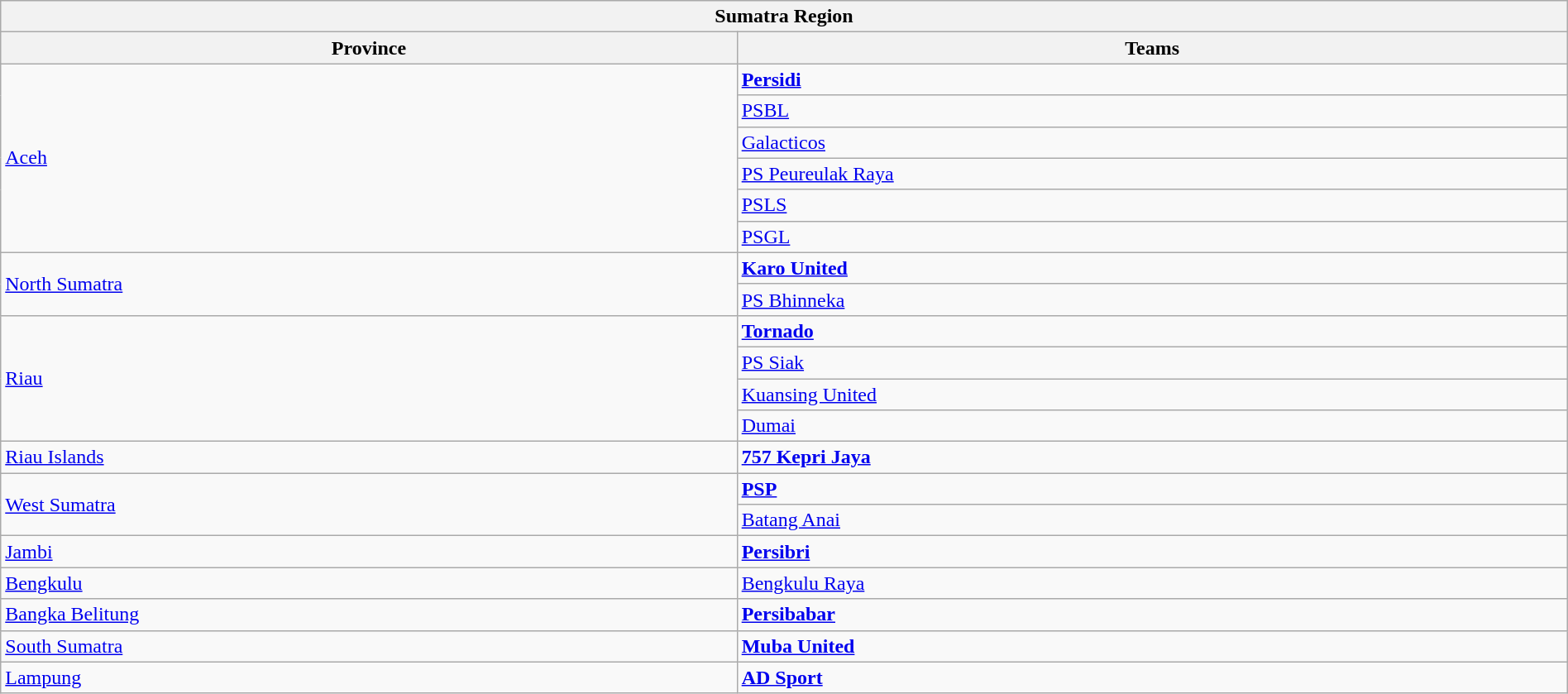<table class="wikitable sortable" style="width:100%;">
<tr>
<th colspan="2"><strong>Sumatra Region</strong></th>
</tr>
<tr>
<th style="width:47%;">Province</th>
<th style="width:53%;">Teams</th>
</tr>
<tr>
<td rowspan="6"> <a href='#'>Aceh</a></td>
<td><strong><a href='#'>Persidi</a></strong></td>
</tr>
<tr>
<td><a href='#'>PSBL</a></td>
</tr>
<tr>
<td><a href='#'>Galacticos</a></td>
</tr>
<tr>
<td><a href='#'>PS Peureulak Raya</a></td>
</tr>
<tr>
<td><a href='#'>PSLS</a></td>
</tr>
<tr>
<td><a href='#'>PSGL</a></td>
</tr>
<tr>
<td rowspan="2"> <a href='#'>North Sumatra</a></td>
<td><strong><a href='#'>Karo United</a></strong></td>
</tr>
<tr>
<td><a href='#'>PS Bhinneka</a></td>
</tr>
<tr>
<td rowspan="4"> <a href='#'>Riau</a></td>
<td><strong><a href='#'>Tornado</a></strong></td>
</tr>
<tr>
<td><a href='#'>PS Siak</a></td>
</tr>
<tr>
<td><a href='#'>Kuansing United</a></td>
</tr>
<tr>
<td><a href='#'>Dumai</a></td>
</tr>
<tr>
<td> <a href='#'>Riau Islands</a></td>
<td><strong><a href='#'>757 Kepri Jaya</a></strong></td>
</tr>
<tr>
<td rowspan="2"> <a href='#'>West Sumatra</a></td>
<td><strong><a href='#'>PSP</a></strong></td>
</tr>
<tr>
<td><a href='#'>Batang Anai</a></td>
</tr>
<tr>
<td> <a href='#'>Jambi</a></td>
<td><strong><a href='#'>Persibri</a></strong></td>
</tr>
<tr>
<td> <a href='#'>Bengkulu</a></td>
<td><a href='#'>Bengkulu Raya</a></td>
</tr>
<tr>
<td> <a href='#'>Bangka Belitung</a></td>
<td><strong><a href='#'>Persibabar</a></strong></td>
</tr>
<tr>
<td> <a href='#'>South Sumatra</a></td>
<td><strong><a href='#'>Muba United</a></strong></td>
</tr>
<tr>
<td> <a href='#'>Lampung</a></td>
<td><strong><a href='#'>AD Sport</a></strong></td>
</tr>
</table>
